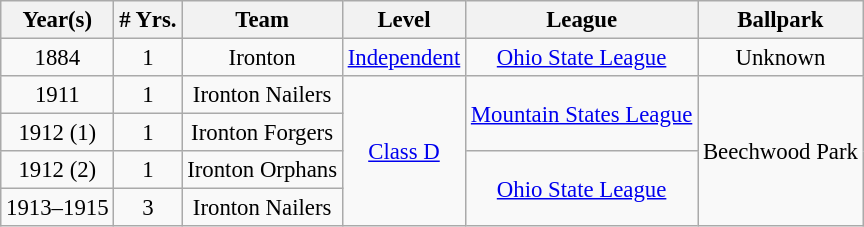<table class="wikitable" style="text-align:center; font-size: 95%;">
<tr>
<th>Year(s)</th>
<th># Yrs.</th>
<th>Team</th>
<th>Level</th>
<th>League</th>
<th>Ballpark</th>
</tr>
<tr>
<td>1884</td>
<td>1</td>
<td>Ironton</td>
<td><a href='#'>Independent</a></td>
<td><a href='#'>Ohio State League</a></td>
<td>Unknown</td>
</tr>
<tr>
<td>1911</td>
<td>1</td>
<td>Ironton Nailers</td>
<td rowspan=6><a href='#'>Class D</a></td>
<td rowspan=2><a href='#'>Mountain States League</a></td>
<td rowspan=4>Beechwood Park</td>
</tr>
<tr>
<td>1912 (1)</td>
<td>1</td>
<td>Ironton Forgers</td>
</tr>
<tr>
<td>1912 (2)</td>
<td>1</td>
<td>Ironton Orphans</td>
<td rowspan=2><a href='#'>Ohio State League</a></td>
</tr>
<tr>
<td>1913–1915</td>
<td>3</td>
<td>Ironton Nailers</td>
</tr>
</table>
